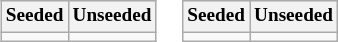<table>
<tr valign=top>
<td><br><table class="wikitable" style="font-size:80%">
<tr>
<th width=50%>Seeded</th>
<th width=50%>Unseeded</th>
</tr>
<tr>
<td valign=top></td>
<td valign=top></td>
</tr>
</table>
</td>
<td><br><table class="wikitable" style="font-size:80%">
<tr>
<th width=50%>Seeded</th>
<th width=50%>Unseeded</th>
</tr>
<tr>
<td valign=top></td>
<td valign=top></td>
</tr>
</table>
</td>
</tr>
</table>
